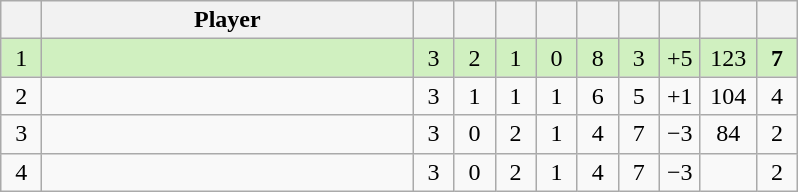<table class="wikitable" style="text-align:center; margin: 1em auto 1em auto, align:left">
<tr>
<th width=20></th>
<th width=240>Player</th>
<th width=20></th>
<th width=20></th>
<th width=20></th>
<th width=20></th>
<th width=20></th>
<th width=20></th>
<th width=20></th>
<th width=30></th>
<th width=20></th>
</tr>
<tr style="background:#D0F0C0;">
<td>1</td>
<td align=left></td>
<td>3</td>
<td>2</td>
<td>1</td>
<td>0</td>
<td>8</td>
<td>3</td>
<td>+5</td>
<td>123</td>
<td><strong>7</strong></td>
</tr>
<tr style=>
<td>2</td>
<td align=left></td>
<td>3</td>
<td>1</td>
<td>1</td>
<td>1</td>
<td>6</td>
<td>5</td>
<td>+1</td>
<td>104</td>
<td>4</td>
</tr>
<tr style=>
<td>3</td>
<td align=left></td>
<td>3</td>
<td>0</td>
<td>2</td>
<td>1</td>
<td>4</td>
<td>7</td>
<td>−3</td>
<td>84</td>
<td>2</td>
</tr>
<tr style=>
<td>4</td>
<td align=left></td>
<td>3</td>
<td>0</td>
<td>2</td>
<td>1</td>
<td>4</td>
<td>7</td>
<td>−3</td>
<td></td>
<td>2</td>
</tr>
</table>
